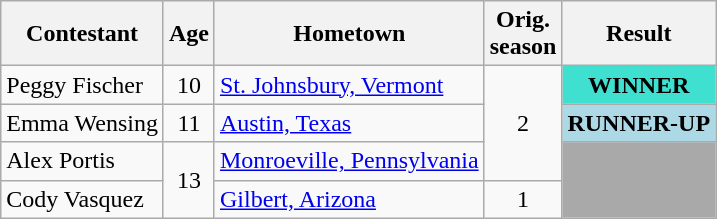<table class="wikitable">
<tr>
<th>Contestant</th>
<th>Age</th>
<th>Hometown</th>
<th>Orig.<br>season</th>
<th>Result</th>
</tr>
<tr>
<td>Peggy Fischer</td>
<td align=center>10</td>
<td><a href='#'>St. Johnsbury, Vermont</a></td>
<td align=center rowspan=3>2</td>
<td align=center style="background:turquoise;"><strong>WINNER</strong></td>
</tr>
<tr>
<td>Emma Wensing</td>
<td align=center>11</td>
<td><a href='#'>Austin, Texas</a></td>
<td align=center style="background:lightblue;"><strong>RUNNER-UP</strong></td>
</tr>
<tr>
<td>Alex Portis</td>
<td align=center rowspan=2>13</td>
<td><a href='#'>Monroeville, Pennsylvania</a></td>
<td rowspan=2 style="background:darkgrey;"></td>
</tr>
<tr>
<td>Cody Vasquez</td>
<td><a href='#'>Gilbert, Arizona</a></td>
<td align=center>1</td>
</tr>
</table>
